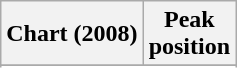<table class="wikitable sortable plainrowheaders" style="text-align:center">
<tr>
<th scope="col">Chart (2008)</th>
<th scope="col">Peak<br>position</th>
</tr>
<tr>
</tr>
<tr>
</tr>
<tr>
</tr>
<tr>
</tr>
<tr>
</tr>
<tr>
</tr>
</table>
